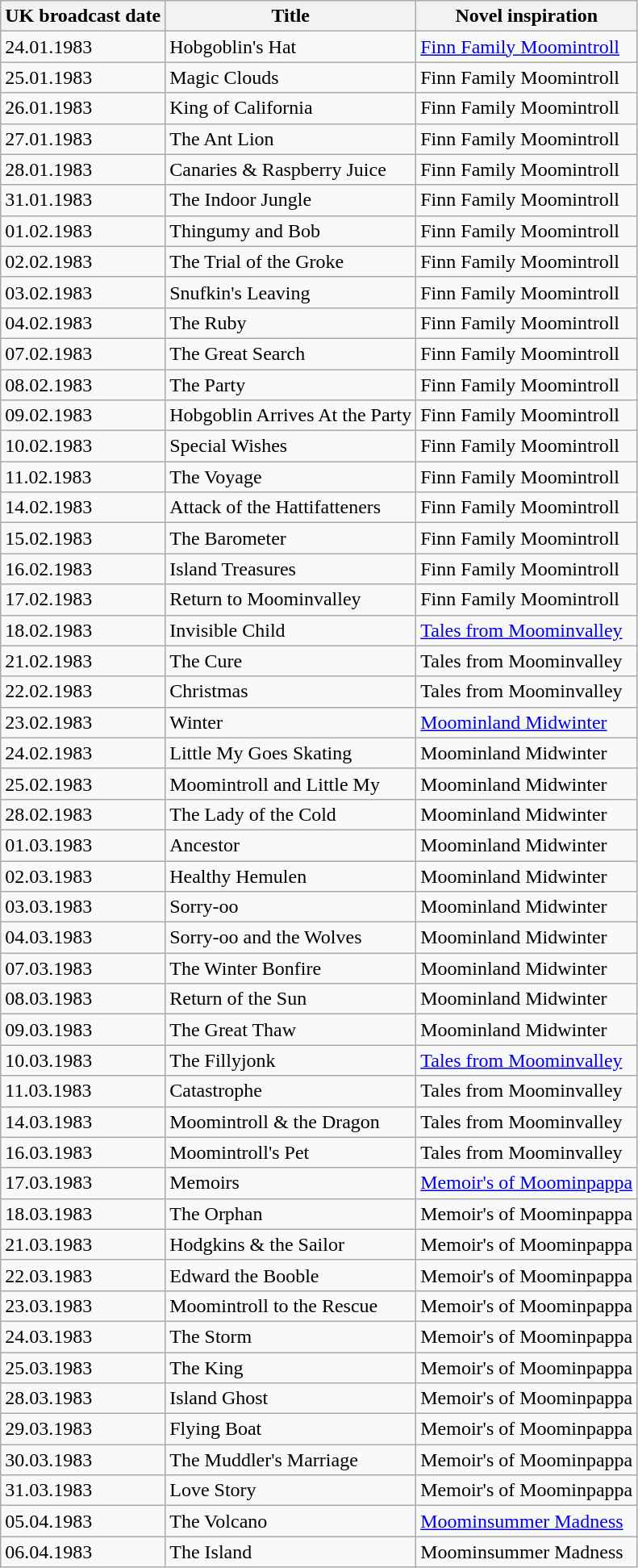<table class="wikitable mw-collapsible mw-collapsed">
<tr>
<th>UK broadcast date</th>
<th>Title</th>
<th>Novel inspiration</th>
</tr>
<tr>
<td>24.01.1983</td>
<td>Hobgoblin's Hat</td>
<td><a href='#'>Finn Family Moomintroll</a></td>
</tr>
<tr>
<td>25.01.1983</td>
<td>Magic Clouds</td>
<td>Finn Family Moomintroll</td>
</tr>
<tr>
<td>26.01.1983</td>
<td>King of California</td>
<td>Finn Family Moomintroll</td>
</tr>
<tr>
<td>27.01.1983</td>
<td>The Ant Lion</td>
<td>Finn Family Moomintroll</td>
</tr>
<tr>
<td>28.01.1983</td>
<td>Canaries & Raspberry Juice</td>
<td>Finn Family Moomintroll</td>
</tr>
<tr>
<td>31.01.1983</td>
<td>The Indoor Jungle</td>
<td>Finn Family Moomintroll</td>
</tr>
<tr>
<td>01.02.1983</td>
<td>Thingumy and Bob</td>
<td>Finn Family Moomintroll</td>
</tr>
<tr>
<td>02.02.1983</td>
<td>The Trial of the Groke</td>
<td>Finn Family Moomintroll</td>
</tr>
<tr>
<td>03.02.1983</td>
<td>Snufkin's Leaving</td>
<td>Finn Family Moomintroll</td>
</tr>
<tr>
<td>04.02.1983</td>
<td>The Ruby</td>
<td>Finn Family Moomintroll</td>
</tr>
<tr>
<td>07.02.1983</td>
<td>The Great Search</td>
<td>Finn Family Moomintroll</td>
</tr>
<tr>
<td>08.02.1983</td>
<td>The Party</td>
<td>Finn Family Moomintroll</td>
</tr>
<tr>
<td>09.02.1983</td>
<td>Hobgoblin Arrives At the Party</td>
<td>Finn Family Moomintroll</td>
</tr>
<tr>
<td>10.02.1983</td>
<td>Special Wishes</td>
<td>Finn Family Moomintroll</td>
</tr>
<tr>
<td>11.02.1983</td>
<td>The Voyage</td>
<td>Finn Family Moomintroll</td>
</tr>
<tr>
<td>14.02.1983</td>
<td>Attack of the Hattifatteners</td>
<td>Finn Family Moomintroll</td>
</tr>
<tr>
<td>15.02.1983</td>
<td>The Barometer</td>
<td>Finn Family Moomintroll</td>
</tr>
<tr>
<td>16.02.1983</td>
<td>Island Treasures</td>
<td>Finn Family Moomintroll</td>
</tr>
<tr>
<td>17.02.1983</td>
<td>Return to Moominvalley</td>
<td>Finn Family Moomintroll</td>
</tr>
<tr>
<td>18.02.1983</td>
<td>Invisible Child</td>
<td><a href='#'>Tales from Moominvalley</a></td>
</tr>
<tr>
<td>21.02.1983</td>
<td>The Cure</td>
<td>Tales from Moominvalley</td>
</tr>
<tr>
<td>22.02.1983</td>
<td>Christmas</td>
<td>Tales from Moominvalley</td>
</tr>
<tr>
<td>23.02.1983</td>
<td>Winter</td>
<td><a href='#'>Moominland Midwinter</a></td>
</tr>
<tr>
<td>24.02.1983</td>
<td>Little My Goes Skating</td>
<td>Moominland Midwinter</td>
</tr>
<tr>
<td>25.02.1983</td>
<td>Moomintroll and Little My</td>
<td>Moominland Midwinter</td>
</tr>
<tr>
<td>28.02.1983</td>
<td>The Lady of the Cold</td>
<td>Moominland Midwinter</td>
</tr>
<tr>
<td>01.03.1983</td>
<td>Ancestor</td>
<td>Moominland Midwinter</td>
</tr>
<tr>
<td>02.03.1983</td>
<td>Healthy Hemulen</td>
<td>Moominland Midwinter</td>
</tr>
<tr>
<td>03.03.1983</td>
<td>Sorry-oo</td>
<td>Moominland Midwinter</td>
</tr>
<tr>
<td>04.03.1983</td>
<td>Sorry-oo and the Wolves</td>
<td>Moominland Midwinter</td>
</tr>
<tr>
<td>07.03.1983</td>
<td>The Winter Bonfire</td>
<td>Moominland Midwinter</td>
</tr>
<tr>
<td>08.03.1983</td>
<td>Return of the Sun</td>
<td>Moominland Midwinter</td>
</tr>
<tr>
<td>09.03.1983</td>
<td>The Great Thaw</td>
<td>Moominland Midwinter</td>
</tr>
<tr>
<td>10.03.1983</td>
<td>The Fillyjonk</td>
<td><a href='#'>Tales from Moominvalley</a></td>
</tr>
<tr>
<td>11.03.1983</td>
<td>Catastrophe</td>
<td>Tales from Moominvalley</td>
</tr>
<tr>
<td>14.03.1983</td>
<td>Moomintroll & the Dragon</td>
<td>Tales from Moominvalley</td>
</tr>
<tr>
<td>16.03.1983</td>
<td>Moomintroll's Pet</td>
<td>Tales from Moominvalley</td>
</tr>
<tr>
<td>17.03.1983</td>
<td>Memoirs</td>
<td><a href='#'>Memoir's of Moominpappa</a></td>
</tr>
<tr>
<td>18.03.1983</td>
<td>The Orphan</td>
<td>Memoir's of Moominpappa</td>
</tr>
<tr>
<td>21.03.1983</td>
<td>Hodgkins & the Sailor</td>
<td>Memoir's of Moominpappa</td>
</tr>
<tr>
<td>22.03.1983</td>
<td>Edward the Booble</td>
<td>Memoir's of Moominpappa</td>
</tr>
<tr>
<td>23.03.1983</td>
<td>Moomintroll to the Rescue</td>
<td>Memoir's of Moominpappa</td>
</tr>
<tr>
<td>24.03.1983</td>
<td>The Storm</td>
<td>Memoir's of Moominpappa</td>
</tr>
<tr>
<td>25.03.1983</td>
<td>The King</td>
<td>Memoir's of Moominpappa</td>
</tr>
<tr>
<td>28.03.1983</td>
<td>Island Ghost</td>
<td>Memoir's of Moominpappa</td>
</tr>
<tr>
<td>29.03.1983</td>
<td>Flying Boat</td>
<td>Memoir's of Moominpappa</td>
</tr>
<tr>
<td>30.03.1983</td>
<td>The Muddler's Marriage</td>
<td>Memoir's of Moominpappa</td>
</tr>
<tr>
<td>31.03.1983</td>
<td>Love Story</td>
<td>Memoir's of Moominpappa</td>
</tr>
<tr>
<td>05.04.1983</td>
<td>The Volcano</td>
<td><a href='#'>Moominsummer Madness</a></td>
</tr>
<tr>
<td>06.04.1983</td>
<td>The Island</td>
<td>Moominsummer Madness</td>
</tr>
</table>
